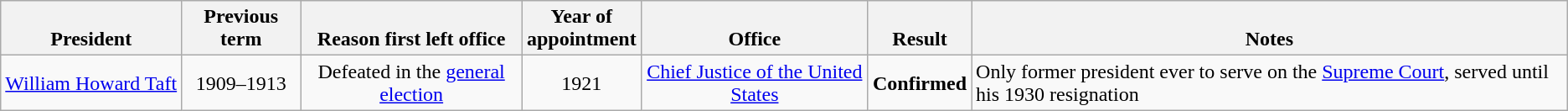<table class=wikitable>
<tr valign=bottom>
<th>President</th>
<th>Previous term</th>
<th>Reason first left office</th>
<th>Year of<br>appointment</th>
<th>Office</th>
<th>Result</th>
<th>Notes</th>
</tr>
<tr align="center">
<td nowrap><a href='#'>William Howard Taft</a></td>
<td>1909–1913</td>
<td>Defeated in the <a href='#'>general election</a></td>
<td>1921</td>
<td><a href='#'>Chief Justice of the United States</a></td>
<td><strong>Confirmed</strong></td>
<td align="left">Only former president ever to serve on the <a href='#'>Supreme Court</a>, served until his 1930 resignation</td>
</tr>
</table>
